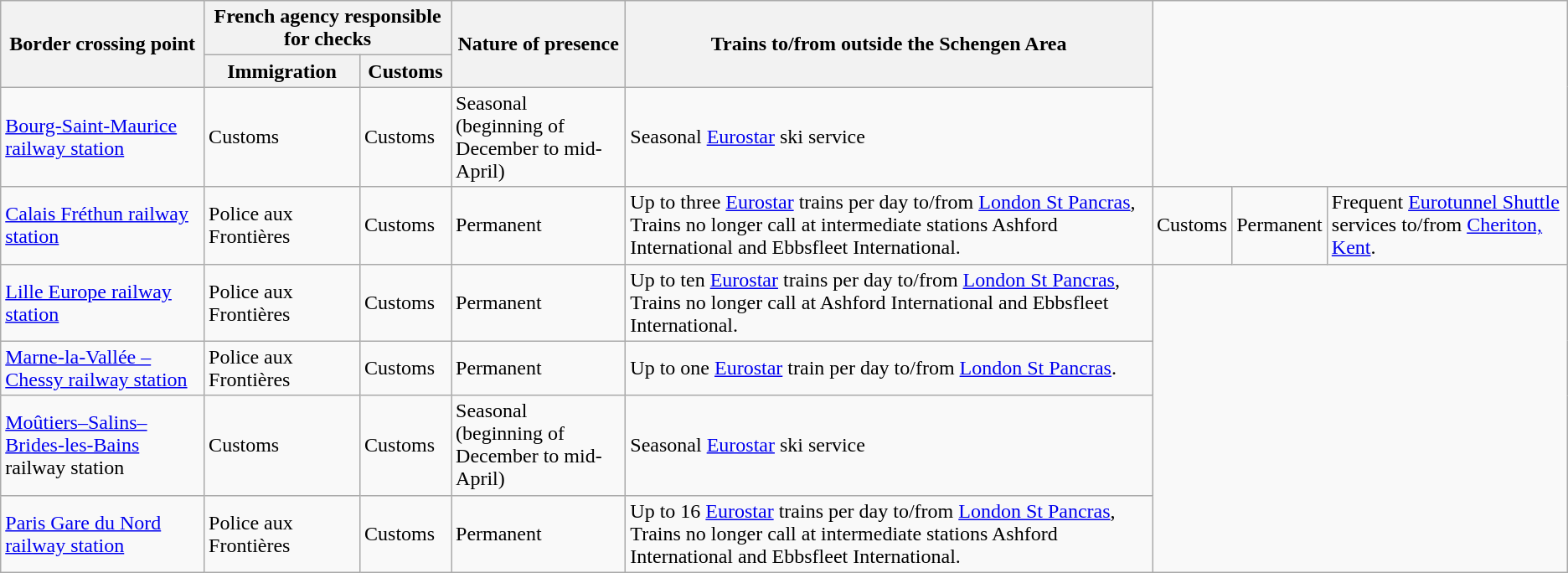<table class="wikitable sortable">
<tr>
<th rowspan=2>Border crossing point</th>
<th colspan=2>French agency responsible for checks</th>
<th rowspan=2>Nature of presence</th>
<th rowspan=2>Trains to/from outside the Schengen Area</th>
</tr>
<tr>
<th>Immigration</th>
<th>Customs</th>
</tr>
<tr>
<td><a href='#'>Bourg-Saint-Maurice railway station</a></td>
<td>Customs</td>
<td>Customs</td>
<td>Seasonal<br>(beginning of December to mid-April)</td>
<td>Seasonal <a href='#'>Eurostar</a> ski service</td>
</tr>
<tr>
<td><a href='#'>Calais Fréthun railway station</a></td>
<td>Police aux Frontières</td>
<td>Customs</td>
<td>Permanent</td>
<td>Up to three <a href='#'>Eurostar</a> trains per day to/from <a href='#'>London St Pancras</a>, Trains no longer call at intermediate stations Ashford International and Ebbsfleet International.</td>
<td>Customs</td>
<td>Permanent</td>
<td>Frequent <a href='#'>Eurotunnel Shuttle</a> services to/from <a href='#'>Cheriton, Kent</a>.</td>
</tr>
<tr>
<td><a href='#'>Lille Europe railway station</a></td>
<td>Police aux Frontières</td>
<td>Customs</td>
<td>Permanent</td>
<td>Up to ten <a href='#'>Eurostar</a> trains per day to/from <a href='#'>London St Pancras</a>, Trains no longer call at Ashford International and Ebbsfleet International.</td>
</tr>
<tr>
<td><a href='#'>Marne-la-Vallée – Chessy railway station</a></td>
<td>Police aux Frontières</td>
<td>Customs</td>
<td>Permanent</td>
<td>Up to one <a href='#'>Eurostar</a> train per day to/from <a href='#'>London St Pancras</a>.</td>
</tr>
<tr>
<td><a href='#'>Moûtiers–Salins–Brides-les-Bains</a> railway station</td>
<td>Customs</td>
<td>Customs</td>
<td>Seasonal<br>(beginning of December to mid-April)</td>
<td>Seasonal <a href='#'>Eurostar</a> ski service</td>
</tr>
<tr>
<td><a href='#'>Paris Gare du Nord railway station</a></td>
<td>Police aux Frontières</td>
<td>Customs</td>
<td>Permanent</td>
<td>Up to 16 <a href='#'>Eurostar</a> trains per day to/from <a href='#'>London St Pancras</a>, Trains no longer call at intermediate stations Ashford International and Ebbsfleet International.</td>
</tr>
</table>
